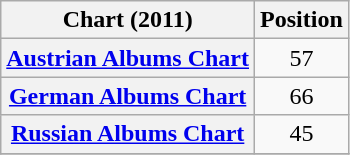<table class="wikitable sortable plainrowheaders" style="text-align:center">
<tr>
<th scope="col ">Chart (2011)</th>
<th scope="col ">Position</th>
</tr>
<tr>
<th scope="row"><a href='#'>Austrian Albums Chart</a></th>
<td>57</td>
</tr>
<tr>
<th scope="row"><a href='#'>German Albums Chart</a></th>
<td>66</td>
</tr>
<tr>
<th scope="row"><a href='#'>Russian Albums Chart</a></th>
<td>45</td>
</tr>
<tr>
</tr>
</table>
